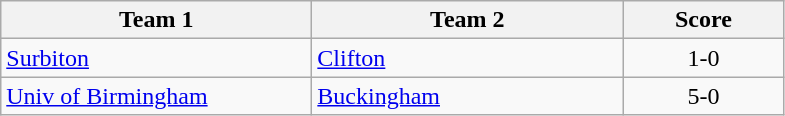<table class="wikitable" style="font-size: 100%">
<tr>
<th width=200>Team 1</th>
<th width=200>Team 2</th>
<th width=100>Score</th>
</tr>
<tr>
<td><a href='#'>Surbiton</a></td>
<td><a href='#'>Clifton</a></td>
<td align=center>1-0</td>
</tr>
<tr>
<td><a href='#'>Univ of Birmingham</a></td>
<td><a href='#'>Buckingham</a></td>
<td align=center>5-0</td>
</tr>
</table>
